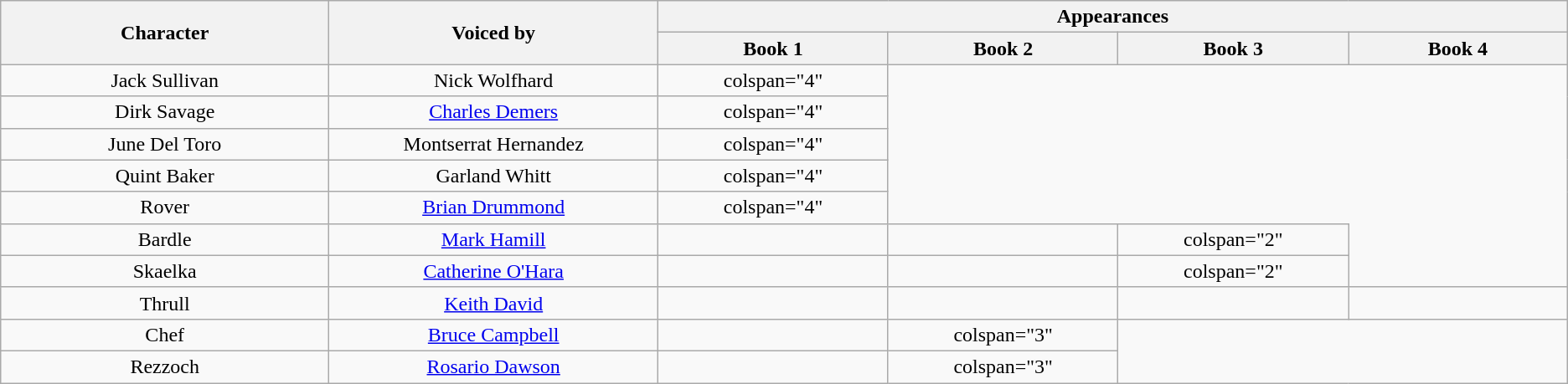<table class="wikitable" style="text-align:center;">
<tr>
<th scope="col" rowspan="2" style="width:300px;">Character</th>
<th scope="col" rowspan="2" style="width:300px;">Voiced by</th>
<th scope="col" colspan="4">Appearances</th>
</tr>
<tr>
<th scope="col" style="width:200px;">Book 1</th>
<th scope="col" style="width:200px;">Book 2</th>
<th scope="col" style="width:200px;">Book 3</th>
<th scope="col" style="width:200px;">Book 4</th>
</tr>
<tr>
<td>Jack Sullivan</td>
<td>Nick Wolfhard</td>
<td>colspan="4" </td>
</tr>
<tr>
<td>Dirk Savage</td>
<td><a href='#'>Charles Demers</a></td>
<td>colspan="4" </td>
</tr>
<tr>
<td>June Del Toro</td>
<td>Montserrat Hernandez</td>
<td>colspan="4" </td>
</tr>
<tr>
<td>Quint Baker</td>
<td>Garland Whitt</td>
<td>colspan="4" </td>
</tr>
<tr>
<td>Rover</td>
<td><a href='#'>Brian Drummond</a></td>
<td>colspan="4" </td>
</tr>
<tr>
<td>Bardle</td>
<td><a href='#'>Mark Hamill</a></td>
<td></td>
<td></td>
<td>colspan="2" </td>
</tr>
<tr>
<td>Skaelka</td>
<td><a href='#'>Catherine O'Hara</a></td>
<td></td>
<td></td>
<td>colspan="2" </td>
</tr>
<tr>
<td>Thrull</td>
<td><a href='#'>Keith David</a></td>
<td></td>
<td></td>
<td></td>
<td></td>
</tr>
<tr>
<td>Chef</td>
<td><a href='#'>Bruce Campbell</a></td>
<td></td>
<td>colspan="3" </td>
</tr>
<tr>
<td>Rezzoch</td>
<td><a href='#'>Rosario Dawson</a></td>
<td></td>
<td>colspan="3" </td>
</tr>
</table>
